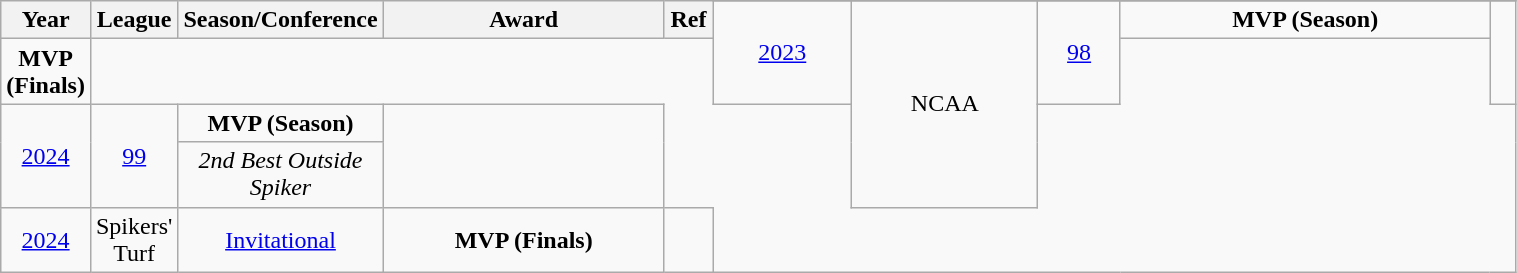<table class="wikitable sortable" style="text-align:center" width="80%">
<tr>
<th style="width:5px;" rowspan="2">Year</th>
<th style="width:25px;" rowspan="2">League</th>
<th style="width:100px;" rowspan="2">Season/Conference</th>
<th style="width:180px;" rowspan="2">Award</th>
<th style="width:25px;" rowspan="2">Ref</th>
</tr>
<tr align=center>
<td rowspan=2><a href='#'>2023</a></td>
<td rowspan=4>NCAA</td>
<td rowspan=2><a href='#'>98</a></td>
<td><strong>MVP (Season)</strong></td>
<td rowspan=2><br></td>
</tr>
<tr align=center>
<td><strong>MVP (Finals)</strong></td>
</tr>
<tr align=center>
<td rowspan=2><a href='#'>2024</a></td>
<td rowspan=2><a href='#'>99</a></td>
<td><strong>MVP (Season)</strong></td>
<td rowspan=2></td>
</tr>
<tr align=center>
<td><em>2nd Best Outside Spiker</em></td>
</tr>
<tr align=center>
<td><a href='#'>2024</a></td>
<td>Spikers' Turf</td>
<td><a href='#'>Invitational</a></td>
<td><strong>MVP (Finals)</strong></td>
<td></td>
</tr>
</table>
